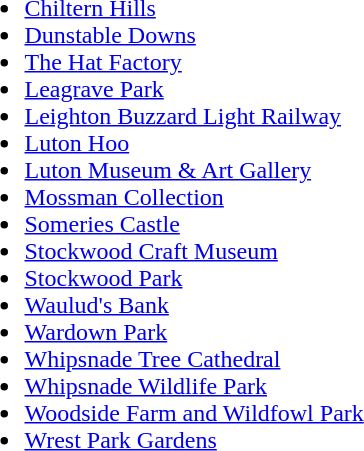<table>
<tr>
<td valign="top"><br><ul><li> <a href='#'>Chiltern Hills</a></li><li> <a href='#'>Dunstable Downs</a></li><li><a href='#'>The Hat Factory</a></li><li> <a href='#'>Leagrave Park</a></li><li> <a href='#'>Leighton Buzzard Light Railway</a></li><li> <a href='#'>Luton Hoo</a></li><li> <a href='#'>Luton Museum & Art Gallery</a></li><li> <a href='#'>Mossman Collection</a></li><li> <a href='#'>Someries Castle</a></li><li> <a href='#'>Stockwood Craft Museum</a></li><li> <a href='#'>Stockwood Park</a></li><li> <a href='#'>Waulud's Bank</a></li><li> <a href='#'>Wardown Park</a></li><li> <a href='#'>Whipsnade Tree Cathedral</a></li><li> <a href='#'>Whipsnade Wildlife Park</a></li><li><a href='#'>Woodside Farm and Wildfowl Park</a></li><li> <a href='#'>Wrest Park Gardens</a></li></ul></td>
</tr>
</table>
